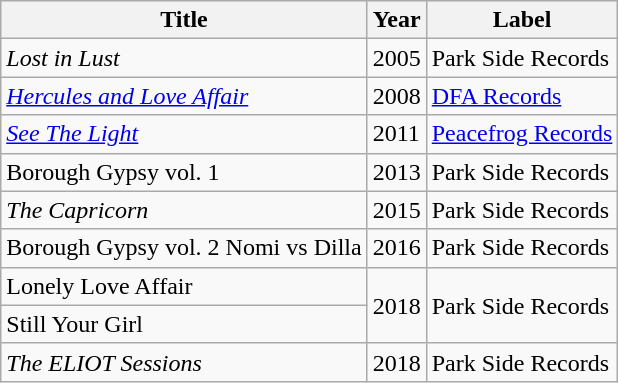<table class="wikitable">
<tr>
<th>Title</th>
<th>Year</th>
<th>Label</th>
</tr>
<tr>
<td><em>Lost in Lust</em></td>
<td>2005</td>
<td>Park Side Records</td>
</tr>
<tr>
<td><em><a href='#'>Hercules and Love Affair</a></em></td>
<td>2008</td>
<td><a href='#'>DFA Records</a></td>
</tr>
<tr>
<td><em><a href='#'>See The Light</a></em></td>
<td>2011</td>
<td><a href='#'>Peacefrog Records</a></td>
</tr>
<tr>
<td>Borough Gypsy vol. 1</td>
<td>2013</td>
<td>Park Side Records</td>
</tr>
<tr>
<td><em>The Capricorn</em></td>
<td>2015</td>
<td>Park Side Records</td>
</tr>
<tr>
<td>Borough Gypsy vol. 2 Nomi vs Dilla</td>
<td>2016</td>
<td>Park Side Records</td>
</tr>
<tr>
<td>Lonely Love Affair</td>
<td rowspan="2">2018</td>
<td rowspan="2">Park Side Records</td>
</tr>
<tr>
<td>Still Your Girl</td>
</tr>
<tr>
<td><em>The ELIOT Sessions</em></td>
<td>2018</td>
<td>Park Side Records</td>
</tr>
</table>
